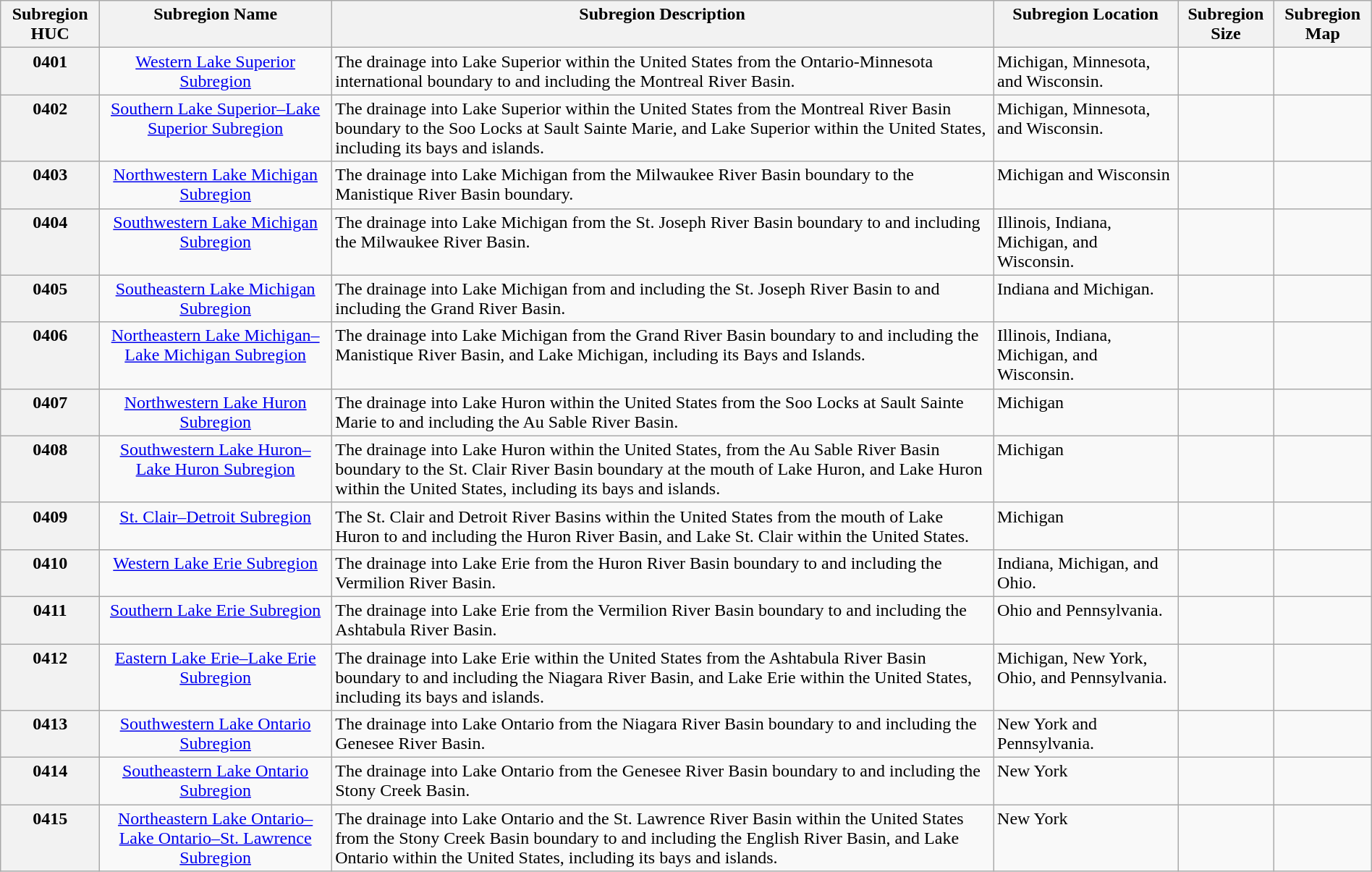<table class="wikitable" border="1" style="margin: 1em auto 1em auto;">
<tr valign="top">
<th scope="col">Subregion HUC</th>
<th scope="col">Subregion Name</th>
<th scope="col">Subregion Description</th>
<th scope="col">Subregion Location</th>
<th scope="col">Subregion Size</th>
<th scope="col">Subregion Map</th>
</tr>
<tr valign="top">
<th scope="row">0401</th>
<td align="center"><a href='#'>Western Lake Superior Subregion</a></td>
<td align="left">The drainage into Lake Superior within the United States from the Ontario-Minnesota international boundary to and including the Montreal River Basin.</td>
<td>Michigan, Minnesota, and Wisconsin.</td>
<td align="center"></td>
<td align="right"></td>
</tr>
<tr valign="top">
<th scope="row">0402</th>
<td align="center"><a href='#'>Southern Lake Superior–Lake Superior Subregion</a></td>
<td align="left">The drainage into Lake Superior within the United States from the Montreal River Basin boundary to the Soo Locks at Sault Sainte Marie, and Lake Superior within the United States, including its bays and islands.</td>
<td>Michigan, Minnesota, and Wisconsin.</td>
<td align="center"></td>
<td align="right"></td>
</tr>
<tr valign="top">
<th scope="row">0403</th>
<td align="center"><a href='#'>Northwestern Lake Michigan Subregion</a></td>
<td align="left">The drainage into Lake Michigan from the Milwaukee River Basin boundary to the Manistique River Basin boundary.</td>
<td>Michigan and Wisconsin</td>
<td align="center"></td>
<td align="right"></td>
</tr>
<tr valign="top">
<th scope="row">0404</th>
<td align="center"><a href='#'>Southwestern Lake Michigan Subregion</a></td>
<td align="left">The drainage into Lake Michigan from the St. Joseph River Basin boundary to and including the Milwaukee River Basin.</td>
<td>Illinois, Indiana, Michigan, and Wisconsin.</td>
<td align="center"></td>
<td align="right"></td>
</tr>
<tr valign="top">
<th scope="row">0405</th>
<td align="center"><a href='#'>Southeastern Lake Michigan Subregion</a></td>
<td align="left">The drainage into Lake Michigan from and including the St. Joseph River Basin to and including the Grand River Basin.</td>
<td>Indiana and Michigan.</td>
<td align="center"></td>
<td align="right"></td>
</tr>
<tr valign="top">
<th scope="row">0406</th>
<td align="center"><a href='#'>Northeastern Lake Michigan–Lake Michigan Subregion</a></td>
<td align="left">The drainage into Lake Michigan from the Grand River Basin boundary to and including the Manistique River Basin, and Lake Michigan, including its Bays and Islands.</td>
<td>Illinois, Indiana, Michigan, and Wisconsin.</td>
<td align="center"></td>
<td align="right"></td>
</tr>
<tr valign="top">
<th scope="row">0407</th>
<td align="center"><a href='#'>Northwestern Lake Huron Subregion</a></td>
<td align="left">The drainage into Lake Huron within the United States from the Soo Locks at Sault Sainte Marie to and including the Au Sable River Basin.</td>
<td>Michigan</td>
<td align="center"></td>
<td align="right"></td>
</tr>
<tr valign="top">
<th scope="row">0408</th>
<td align="center"><a href='#'>Southwestern Lake Huron–Lake Huron Subregion</a></td>
<td align="left">The drainage into Lake Huron within the United States, from the Au Sable River Basin boundary to the St. Clair River Basin boundary at the mouth of Lake Huron, and Lake Huron within the United States, including its bays and islands.</td>
<td>Michigan</td>
<td align="center"></td>
<td align="right"></td>
</tr>
<tr valign="top">
<th scope="row">0409</th>
<td align="center"><a href='#'>St. Clair–Detroit Subregion</a></td>
<td align="left">The St. Clair and Detroit River Basins within the United States from the mouth of Lake Huron to and including the Huron River Basin, and Lake St. Clair within the United States.</td>
<td>Michigan</td>
<td align="center"></td>
<td align="right"></td>
</tr>
<tr valign="top">
<th scope="row">0410</th>
<td align="center"><a href='#'>Western Lake Erie Subregion</a></td>
<td align="left">The drainage into Lake Erie from the Huron River Basin boundary to and including the Vermilion River Basin.</td>
<td>Indiana, Michigan, and Ohio.</td>
<td align="center"></td>
<td align="right"></td>
</tr>
<tr valign="top">
<th scope="row">0411</th>
<td align="center"><a href='#'>Southern Lake Erie Subregion</a></td>
<td align="left">The drainage into Lake Erie from the Vermilion River Basin boundary to and including the Ashtabula River Basin.</td>
<td>Ohio and Pennsylvania.</td>
<td align="center"></td>
<td align="right"></td>
</tr>
<tr valign="top">
<th scope="row">0412</th>
<td align="center"><a href='#'>Eastern Lake Erie–Lake Erie Subregion</a></td>
<td align="left">The drainage into Lake Erie within the United States from the Ashtabula River Basin boundary to and including the Niagara River Basin, and Lake Erie within the United States, including its bays and islands.</td>
<td>Michigan, New York, Ohio, and Pennsylvania.</td>
<td align="center"></td>
<td align="right"></td>
</tr>
<tr valign="top">
<th scope="row">0413</th>
<td align="center"><a href='#'>Southwestern Lake Ontario Subregion</a></td>
<td align="left">The drainage into Lake Ontario from the Niagara River Basin boundary to and including the Genesee River Basin.</td>
<td>New York and Pennsylvania.</td>
<td align="center"></td>
<td align="right"></td>
</tr>
<tr valign="top">
<th scope="row">0414</th>
<td align="center"><a href='#'>Southeastern Lake Ontario Subregion</a></td>
<td align="left">The drainage into Lake Ontario from the Genesee River Basin boundary to and including the Stony Creek Basin.</td>
<td>New York</td>
<td align="center"></td>
<td align="right"></td>
</tr>
<tr valign="top">
<th scope="row">0415</th>
<td align="center"><a href='#'>Northeastern Lake Ontario–Lake Ontario–St. Lawrence Subregion</a></td>
<td align="left">The drainage into Lake Ontario and the St. Lawrence River Basin within the United States from the Stony Creek Basin boundary to and including the English River Basin, and Lake Ontario within the United States, including its bays and islands.</td>
<td>New York</td>
<td align="center"></td>
<td align="right"></td>
</tr>
</table>
